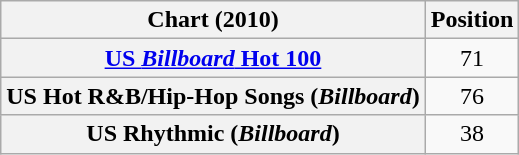<table class="wikitable plainrowheaders">
<tr>
<th>Chart (2010)</th>
<th>Position</th>
</tr>
<tr>
<th scope="row"><a href='#'>US <em>Billboard</em> Hot 100</a></th>
<td style="text-align:center;">71</td>
</tr>
<tr>
<th scope="row">US Hot R&B/Hip-Hop Songs (<em>Billboard</em>)</th>
<td style="text-align:center;">76</td>
</tr>
<tr>
<th scope="row">US Rhythmic (<em>Billboard</em>)</th>
<td style="text-align:center;">38</td>
</tr>
</table>
